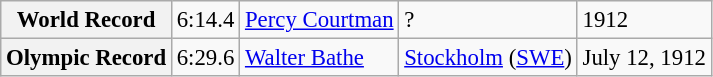<table class="wikitable" style="font-size:95%;">
<tr>
<th>World Record</th>
<td>6:14.4</td>
<td> <a href='#'>Percy Courtman</a></td>
<td>?</td>
<td>1912</td>
</tr>
<tr>
<th>Olympic Record</th>
<td>6:29.6</td>
<td> <a href='#'>Walter Bathe</a></td>
<td><a href='#'>Stockholm</a> (<a href='#'>SWE</a>)</td>
<td>July 12, 1912</td>
</tr>
</table>
